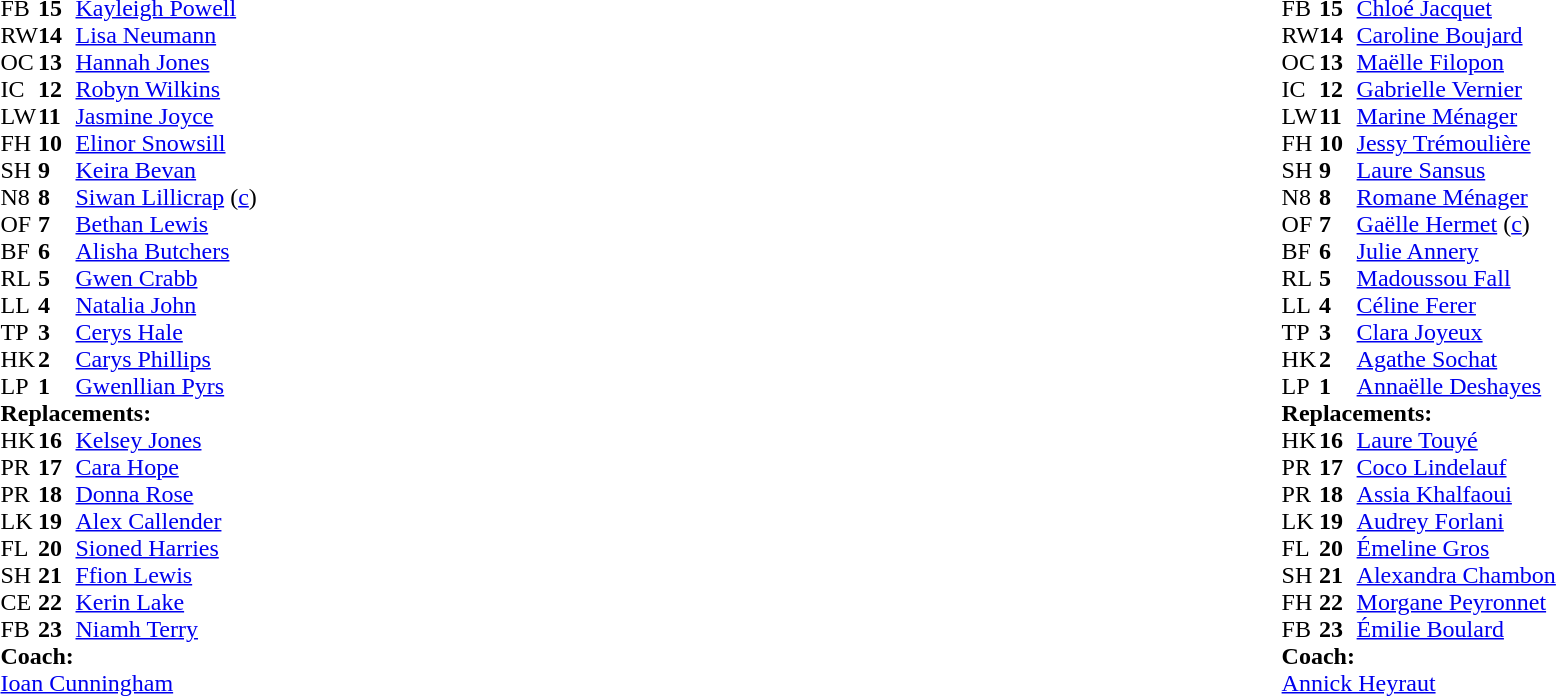<table style="width:100%">
<tr>
<td style="vertical-align:top; width:50%"><br><table cellspacing="0" cellpadding="0">
<tr>
<th width="25"></th>
<th width="25"></th>
</tr>
<tr>
<td>FB</td>
<td><strong>15</strong></td>
<td><a href='#'>Kayleigh Powell</a></td>
<td></td>
<td></td>
<td></td>
<td></td>
</tr>
<tr>
<td>RW</td>
<td><strong>14</strong></td>
<td><a href='#'>Lisa Neumann</a></td>
</tr>
<tr>
<td>OC</td>
<td><strong>13</strong></td>
<td><a href='#'>Hannah Jones</a></td>
</tr>
<tr>
<td>IC</td>
<td><strong>12</strong></td>
<td><a href='#'>Robyn Wilkins</a></td>
</tr>
<tr>
<td>LW</td>
<td><strong>11</strong></td>
<td><a href='#'>Jasmine Joyce</a></td>
<td></td>
<td></td>
<td></td>
</tr>
<tr>
<td>FH</td>
<td><strong>10</strong></td>
<td><a href='#'>Elinor Snowsill</a></td>
<td></td>
<td></td>
</tr>
<tr>
<td>SH</td>
<td><strong>9</strong></td>
<td><a href='#'>Keira Bevan</a></td>
<td></td>
<td></td>
</tr>
<tr>
<td>N8</td>
<td><strong>8</strong></td>
<td><a href='#'>Siwan Lillicrap</a> (<a href='#'>c</a>)</td>
<td></td>
<td colspan=2></td>
<td></td>
</tr>
<tr>
<td>OF</td>
<td><strong>7</strong></td>
<td><a href='#'>Bethan Lewis</a></td>
</tr>
<tr>
<td>BF</td>
<td><strong>6</strong></td>
<td><a href='#'>Alisha Butchers</a></td>
</tr>
<tr>
<td>RL</td>
<td><strong>5</strong></td>
<td><a href='#'>Gwen Crabb</a></td>
</tr>
<tr>
<td>LL</td>
<td><strong>4</strong></td>
<td><a href='#'>Natalia John</a></td>
</tr>
<tr>
<td>TP</td>
<td><strong>3</strong></td>
<td><a href='#'>Cerys Hale</a></td>
<td></td>
<td></td>
</tr>
<tr>
<td>HK</td>
<td><strong>2</strong></td>
<td><a href='#'>Carys Phillips</a></td>
<td></td>
<td></td>
</tr>
<tr>
<td>LP</td>
<td><strong>1</strong></td>
<td><a href='#'>Gwenllian Pyrs</a></td>
<td></td>
<td colspan=2></td>
<td></td>
</tr>
<tr>
<td colspan=3><strong>Replacements:</strong></td>
</tr>
<tr>
<td>HK</td>
<td><strong>16</strong></td>
<td><a href='#'>Kelsey Jones</a></td>
<td></td>
<td></td>
</tr>
<tr>
<td>PR</td>
<td><strong>17</strong></td>
<td><a href='#'>Cara Hope</a></td>
<td></td>
<td></td>
<td></td>
<td></td>
</tr>
<tr>
<td>PR</td>
<td><strong>18</strong></td>
<td><a href='#'>Donna Rose</a></td>
<td></td>
<td></td>
</tr>
<tr>
<td>LK</td>
<td><strong>19</strong></td>
<td><a href='#'>Alex Callender</a></td>
<td></td>
<td></td>
</tr>
<tr>
<td>FL</td>
<td><strong>20</strong></td>
<td><a href='#'>Sioned Harries</a></td>
<td></td>
<td></td>
<td></td>
<td></td>
</tr>
<tr>
<td>SH</td>
<td><strong>21</strong></td>
<td><a href='#'>Ffion Lewis</a></td>
<td></td>
<td></td>
</tr>
<tr>
<td>CE</td>
<td><strong>22</strong></td>
<td><a href='#'>Kerin Lake</a></td>
<td></td>
<td></td>
</tr>
<tr>
<td>FB</td>
<td><strong>23</strong></td>
<td><a href='#'>Niamh Terry</a></td>
<td></td>
<td></td>
<td></td>
<td></td>
</tr>
<tr>
<td colspan=3><strong>Coach:</strong></td>
</tr>
<tr>
<td colspan="4"> <a href='#'>Ioan Cunningham</a></td>
</tr>
</table>
</td>
<td style="vertical-align:top"></td>
<td style="vertical-align:top; width:50%"><br><table cellspacing="0" cellpadding="0" style="margin:auto">
<tr>
<th width="25"></th>
<th width="25"></th>
</tr>
<tr>
<td>FB</td>
<td><strong>15</strong></td>
<td><a href='#'>Chloé Jacquet</a></td>
</tr>
<tr>
<td>RW</td>
<td><strong>14</strong></td>
<td><a href='#'>Caroline Boujard</a></td>
</tr>
<tr>
<td>OC</td>
<td><strong>13</strong></td>
<td><a href='#'>Maëlle Filopon</a></td>
</tr>
<tr>
<td>IC</td>
<td><strong>12</strong></td>
<td><a href='#'>Gabrielle Vernier</a></td>
<td></td>
<td></td>
</tr>
<tr>
<td>LW</td>
<td><strong>11</strong></td>
<td><a href='#'>Marine Ménager</a></td>
</tr>
<tr>
<td>FH</td>
<td><strong>10</strong></td>
<td><a href='#'>Jessy Trémoulière</a></td>
<td></td>
<td></td>
</tr>
<tr>
<td>SH</td>
<td><strong>9</strong></td>
<td><a href='#'>Laure Sansus</a></td>
<td></td>
<td></td>
</tr>
<tr>
<td>N8</td>
<td><strong>8</strong></td>
<td><a href='#'>Romane Ménager</a></td>
<td></td>
<td></td>
</tr>
<tr>
<td>OF</td>
<td><strong>7</strong></td>
<td><a href='#'>Gaëlle Hermet</a> (<a href='#'>c</a>)</td>
<td></td>
<td></td>
</tr>
<tr>
<td>BF</td>
<td><strong>6</strong></td>
<td><a href='#'>Julie Annery</a></td>
</tr>
<tr>
<td>RL</td>
<td><strong>5</strong></td>
<td><a href='#'>Madoussou Fall</a></td>
</tr>
<tr>
<td>LL</td>
<td><strong>4</strong></td>
<td><a href='#'>Céline Ferer</a></td>
</tr>
<tr>
<td>TP</td>
<td><strong>3</strong></td>
<td><a href='#'>Clara Joyeux</a></td>
<td></td>
<td></td>
</tr>
<tr>
<td>HK</td>
<td><strong>2</strong></td>
<td><a href='#'>Agathe Sochat</a></td>
<td></td>
<td></td>
</tr>
<tr>
<td>LP</td>
<td><strong>1</strong></td>
<td><a href='#'>Annaëlle Deshayes</a></td>
<td></td>
<td></td>
</tr>
<tr>
<td colspan=3><strong>Replacements:</strong></td>
</tr>
<tr>
<td>HK</td>
<td><strong>16</strong></td>
<td><a href='#'>Laure Touyé</a></td>
<td></td>
<td></td>
</tr>
<tr>
<td>PR</td>
<td><strong>17</strong></td>
<td><a href='#'>Coco Lindelauf</a></td>
<td></td>
<td></td>
</tr>
<tr>
<td>PR</td>
<td><strong>18</strong></td>
<td><a href='#'>Assia Khalfaoui</a></td>
<td></td>
<td></td>
</tr>
<tr>
<td>LK</td>
<td><strong>19</strong></td>
<td><a href='#'>Audrey Forlani</a></td>
<td></td>
<td></td>
</tr>
<tr>
<td>FL</td>
<td><strong>20</strong></td>
<td><a href='#'>Émeline Gros</a></td>
<td></td>
<td></td>
</tr>
<tr>
<td>SH</td>
<td><strong>21</strong></td>
<td><a href='#'>Alexandra Chambon</a></td>
<td></td>
<td></td>
</tr>
<tr>
<td>FH</td>
<td><strong>22</strong></td>
<td><a href='#'>Morgane Peyronnet</a></td>
<td></td>
<td></td>
</tr>
<tr>
<td>FB</td>
<td><strong>23</strong></td>
<td><a href='#'>Émilie Boulard</a></td>
<td></td>
<td></td>
</tr>
<tr>
<td colspan=3><strong>Coach:</strong></td>
</tr>
<tr>
<td colspan="4"> <a href='#'>Annick Heyraut</a></td>
</tr>
</table>
</td>
</tr>
</table>
